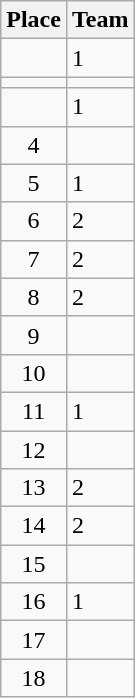<table class="wikitable">
<tr>
<th>Place</th>
<th>Team</th>
</tr>
<tr>
<td align=center></td>
<td> 1</td>
</tr>
<tr>
<td align=center></td>
<td></td>
</tr>
<tr>
<td align=center></td>
<td> 1</td>
</tr>
<tr>
<td align=center>4</td>
<td></td>
</tr>
<tr>
<td align=center>5</td>
<td> 1</td>
</tr>
<tr>
<td align=center>6</td>
<td> 2</td>
</tr>
<tr>
<td align=center>7</td>
<td> 2</td>
</tr>
<tr>
<td align=center>8</td>
<td> 2</td>
</tr>
<tr>
<td align=center>9</td>
<td></td>
</tr>
<tr>
<td align=center>10</td>
<td></td>
</tr>
<tr>
<td align=center>11</td>
<td> 1</td>
</tr>
<tr>
<td align=center>12</td>
<td></td>
</tr>
<tr>
<td align=center>13</td>
<td> 2</td>
</tr>
<tr>
<td align=center>14</td>
<td> 2</td>
</tr>
<tr>
<td align=center>15</td>
<td></td>
</tr>
<tr>
<td align=center>16</td>
<td> 1</td>
</tr>
<tr>
<td align=center>17</td>
<td></td>
</tr>
<tr>
<td align=center>18</td>
<td></td>
</tr>
</table>
